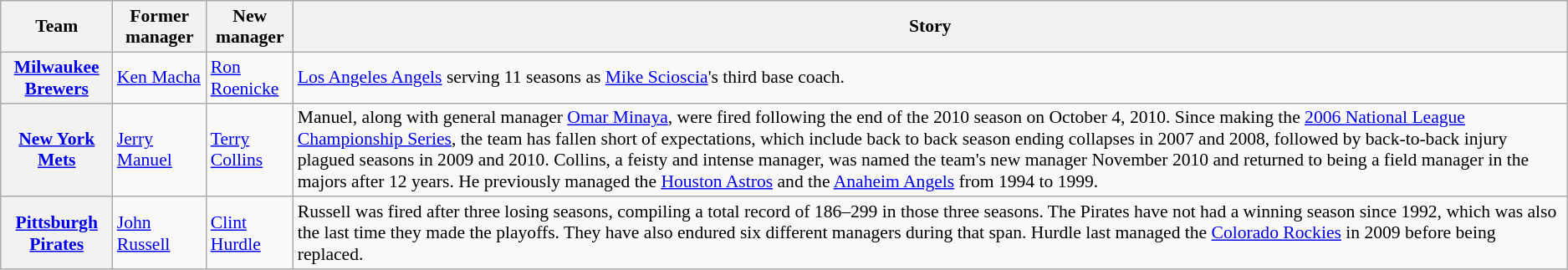<table class="wikitable" style="font-size:90%;">
<tr>
<th>Team</th>
<th>Former manager</th>
<th>New manager</th>
<th>Story</th>
</tr>
<tr>
<th><a href='#'>Milwaukee Brewers</a></th>
<td><a href='#'>Ken Macha</a></td>
<td><a href='#'>Ron Roenicke</a></td>
<td Macha announced to the Associated Press that the Milwaukee Brewers had declined to pick up his Club Option for 2011.><a href='#'>Los Angeles Angels</a> serving 11 seasons as <a href='#'>Mike Scioscia</a>'s third base coach.</td>
</tr>
<tr>
<th><a href='#'>New York Mets</a></th>
<td><a href='#'>Jerry Manuel</a></td>
<td><a href='#'>Terry Collins</a></td>
<td>Manuel, along with general manager <a href='#'>Omar Minaya</a>, were fired following the end of the 2010 season on October 4, 2010. Since making the <a href='#'>2006 National League Championship Series</a>, the team has fallen short of expectations, which include back to back season ending collapses in 2007 and 2008, followed by back-to-back injury plagued seasons in 2009 and 2010. Collins, a feisty and intense manager, was named the team's new manager November 2010 and returned to being a field manager in the majors after 12 years. He previously managed the <a href='#'>Houston Astros</a> and the <a href='#'>Anaheim Angels</a> from 1994 to 1999.</td>
</tr>
<tr>
<th><a href='#'>Pittsburgh Pirates</a></th>
<td><a href='#'>John Russell</a></td>
<td><a href='#'>Clint Hurdle</a></td>
<td>Russell was fired after three losing seasons, compiling a total record of 186–299 in those three seasons. The Pirates have not had a winning season since 1992, which was also the last time they made the playoffs. They have also endured six different managers during that span. Hurdle last managed the <a href='#'>Colorado Rockies</a> in 2009 before being replaced.</td>
</tr>
</table>
